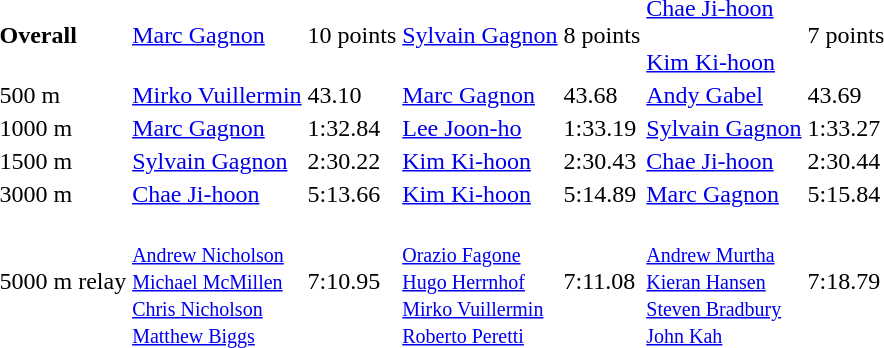<table>
<tr>
<td><strong>Overall</strong></td>
<td><a href='#'>Marc Gagnon</a> <br> </td>
<td>10 points</td>
<td><a href='#'>Sylvain Gagnon</a> <br> </td>
<td>8 points</td>
<td><a href='#'>Chae Ji-hoon</a> <br>  <br> <a href='#'>Kim Ki-hoon</a> <br> </td>
<td>7 points</td>
</tr>
<tr>
<td>500 m</td>
<td><a href='#'>Mirko Vuillermin</a> <br> </td>
<td>43.10</td>
<td><a href='#'>Marc Gagnon</a> <br> </td>
<td>43.68</td>
<td><a href='#'>Andy Gabel</a> <br> </td>
<td>43.69</td>
</tr>
<tr>
<td>1000 m</td>
<td><a href='#'>Marc Gagnon</a> <br> </td>
<td>1:32.84</td>
<td><a href='#'>Lee Joon-ho</a> <br> </td>
<td>1:33.19</td>
<td><a href='#'>Sylvain Gagnon</a> <br> </td>
<td>1:33.27</td>
</tr>
<tr>
<td>1500 m</td>
<td><a href='#'>Sylvain Gagnon</a> <br> </td>
<td>2:30.22</td>
<td><a href='#'>Kim Ki-hoon</a> <br> </td>
<td>2:30.43</td>
<td><a href='#'>Chae Ji-hoon</a> <br> </td>
<td>2:30.44</td>
</tr>
<tr>
<td>3000 m</td>
<td><a href='#'>Chae Ji-hoon</a> <br> </td>
<td>5:13.66</td>
<td><a href='#'>Kim Ki-hoon</a> <br> </td>
<td>5:14.89</td>
<td><a href='#'>Marc Gagnon</a> <br> </td>
<td>5:15.84</td>
</tr>
<tr>
<td>5000 m relay</td>
<td> <br><small><a href='#'>Andrew Nicholson</a><br><a href='#'>Michael McMillen</a><br><a href='#'>Chris Nicholson</a><br><a href='#'>Matthew Biggs</a></small></td>
<td>7:10.95</td>
<td> <br><small><a href='#'>Orazio Fagone</a><br><a href='#'>Hugo Herrnhof</a><br><a href='#'>Mirko Vuillermin</a><br><a href='#'>Roberto Peretti</a></small></td>
<td>7:11.08</td>
<td> <br><small><a href='#'>Andrew Murtha</a><br><a href='#'>Kieran Hansen</a><br><a href='#'>Steven Bradbury</a><br><a href='#'>John Kah</a></small></td>
<td>7:18.79</td>
</tr>
</table>
